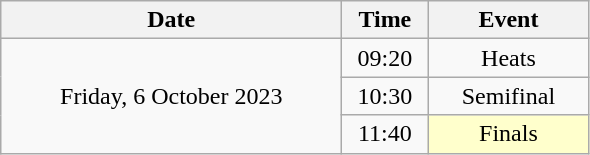<table class = "wikitable" style="text-align:center;">
<tr>
<th width=220>Date</th>
<th width=50>Time</th>
<th width=100>Event</th>
</tr>
<tr>
<td rowspan=3>Friday, 6 October 2023</td>
<td>09:20</td>
<td>Heats</td>
</tr>
<tr>
<td>10:30</td>
<td>Semifinal</td>
</tr>
<tr>
<td>11:40</td>
<td bgcolor=ffffcc>Finals</td>
</tr>
</table>
